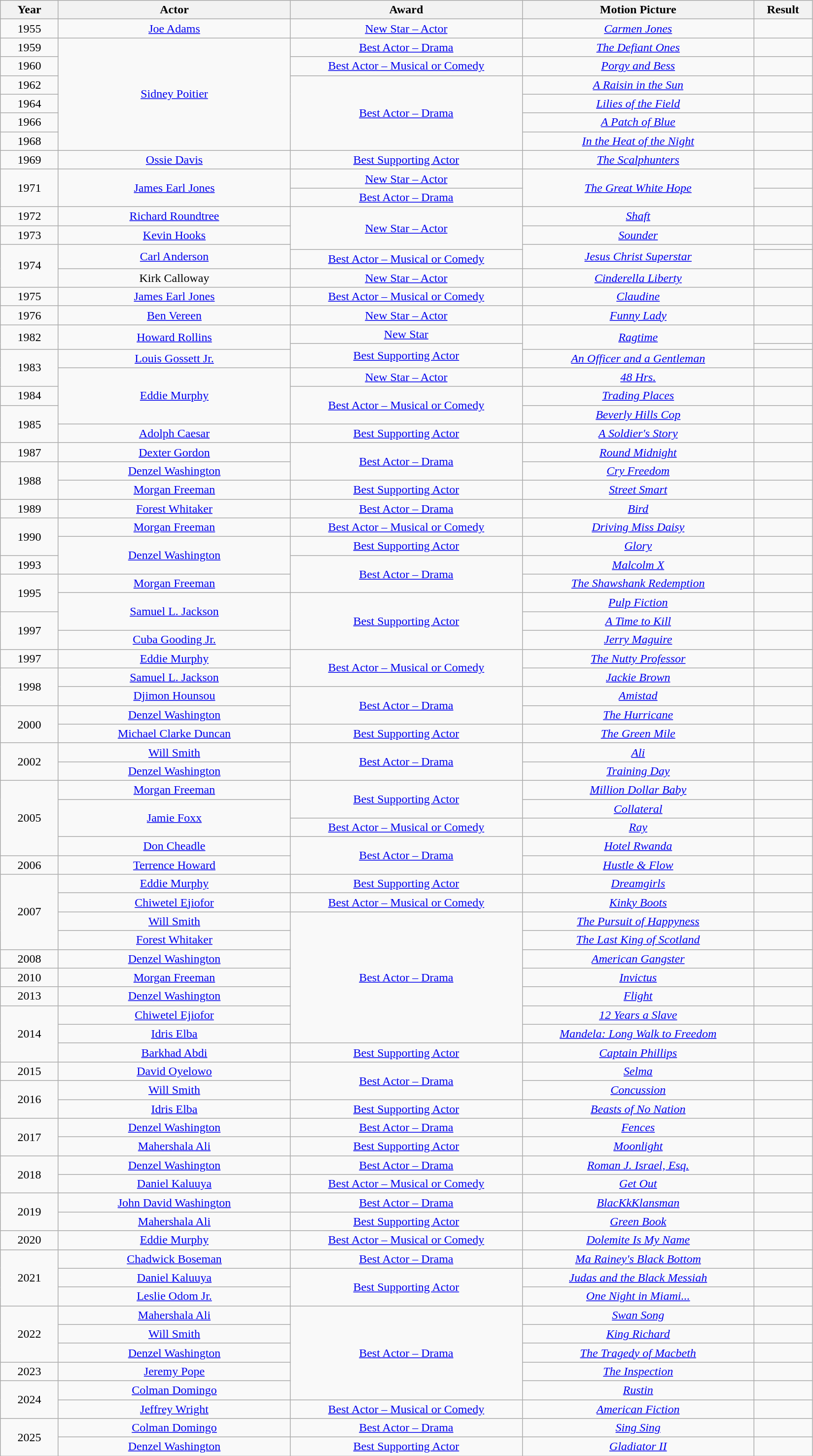<table class="wikitable" style="text-align: center">
<tr>
<th style="width:5%;">Year</th>
<th style="width:20%;">Actor</th>
<th style="width:20%;">Award</th>
<th style="width:20%;">Motion Picture</th>
<th style="width:5%;">Result</th>
</tr>
<tr>
<td>1955</td>
<td><a href='#'>Joe Adams</a></td>
<td><a href='#'>New Star – Actor</a></td>
<td><em><a href='#'>Carmen Jones</a></em></td>
<td></td>
</tr>
<tr>
<td>1959</td>
<td rowspan="6"><a href='#'>Sidney Poitier</a></td>
<td><a href='#'>Best Actor – Drama</a></td>
<td><em><a href='#'>The Defiant Ones</a></em></td>
<td></td>
</tr>
<tr>
<td>1960</td>
<td><a href='#'>Best Actor – Musical or Comedy</a></td>
<td><em><a href='#'>Porgy and Bess</a></em></td>
<td></td>
</tr>
<tr>
<td>1962</td>
<td rowspan="4"><a href='#'>Best Actor – Drama</a></td>
<td><em><a href='#'>A Raisin in the Sun</a></em></td>
<td></td>
</tr>
<tr>
<td>1964</td>
<td><em><a href='#'>Lilies of the Field</a></em></td>
<td></td>
</tr>
<tr>
<td>1966</td>
<td><em><a href='#'>A Patch of Blue</a></em></td>
<td></td>
</tr>
<tr>
<td>1968</td>
<td><em><a href='#'>In the Heat of the Night</a></em></td>
<td></td>
</tr>
<tr>
<td>1969</td>
<td><a href='#'>Ossie Davis</a></td>
<td><a href='#'>Best Supporting Actor</a></td>
<td><em><a href='#'>The Scalphunters</a></em></td>
<td></td>
</tr>
<tr>
<td rowspan="2">1971</td>
<td rowspan="2"><a href='#'>James Earl Jones</a></td>
<td><a href='#'>New Star – Actor</a></td>
<td rowspan="2"><em><a href='#'>The Great White Hope</a></em></td>
<td></td>
</tr>
<tr>
<td><a href='#'>Best Actor – Drama</a></td>
<td></td>
</tr>
<tr>
<td>1972</td>
<td><a href='#'>Richard Roundtree</a></td>
<td rowspan="3"><a href='#'>New Star – Actor</a></td>
<td><em><a href='#'>Shaft</a></em></td>
<td></td>
</tr>
<tr>
<td>1973</td>
<td><a href='#'>Kevin Hooks</a></td>
<td><em><a href='#'>Sounder</a></em></td>
<td></td>
</tr>
<tr>
<td rowspan="3">1974</td>
<td rowspan="2"><a href='#'>Carl Anderson</a></td>
<td rowspan="2"><em><a href='#'>Jesus Christ Superstar</a></em></td>
<td></td>
</tr>
<tr>
<td><a href='#'>Best Actor – Musical or Comedy</a></td>
<td></td>
</tr>
<tr>
<td>Kirk Calloway</td>
<td><a href='#'>New Star – Actor</a></td>
<td><em><a href='#'>Cinderella Liberty</a></em></td>
<td></td>
</tr>
<tr>
<td>1975</td>
<td><a href='#'>James Earl Jones</a></td>
<td><a href='#'>Best Actor – Musical or Comedy</a></td>
<td><em><a href='#'>Claudine</a></em></td>
<td></td>
</tr>
<tr>
<td>1976</td>
<td><a href='#'>Ben Vereen</a></td>
<td><a href='#'>New Star – Actor</a></td>
<td><em><a href='#'>Funny Lady</a></em></td>
<td></td>
</tr>
<tr>
<td rowspan="2">1982</td>
<td rowspan="2"><a href='#'>Howard Rollins</a></td>
<td><a href='#'>New Star</a></td>
<td rowspan="2"><em><a href='#'>Ragtime</a></em></td>
<td></td>
</tr>
<tr>
<td rowspan="2"><a href='#'>Best Supporting Actor</a></td>
<td></td>
</tr>
<tr>
<td rowspan="2">1983</td>
<td><a href='#'>Louis Gossett Jr.</a></td>
<td><em><a href='#'>An Officer and a Gentleman</a></em></td>
<td></td>
</tr>
<tr>
<td rowspan="3"><a href='#'>Eddie Murphy</a></td>
<td><a href='#'>New Star – Actor</a></td>
<td><em><a href='#'>48 Hrs.</a></em></td>
<td></td>
</tr>
<tr>
<td>1984</td>
<td rowspan="2"><a href='#'>Best Actor – Musical or Comedy</a></td>
<td><em><a href='#'>Trading Places</a></em></td>
<td></td>
</tr>
<tr>
<td rowspan="2">1985</td>
<td><em><a href='#'>Beverly Hills Cop</a></em></td>
<td></td>
</tr>
<tr>
<td><a href='#'>Adolph Caesar</a></td>
<td><a href='#'>Best Supporting Actor</a></td>
<td><em><a href='#'>A Soldier's Story</a></em></td>
<td></td>
</tr>
<tr>
<td>1987</td>
<td><a href='#'>Dexter Gordon</a></td>
<td rowspan="2"><a href='#'>Best Actor – Drama</a></td>
<td><em><a href='#'>Round Midnight</a></em></td>
<td></td>
</tr>
<tr>
<td rowspan="2">1988</td>
<td><a href='#'>Denzel Washington</a></td>
<td><em><a href='#'>Cry Freedom</a></em></td>
<td></td>
</tr>
<tr>
<td><a href='#'>Morgan Freeman</a></td>
<td><a href='#'>Best Supporting Actor</a></td>
<td><em><a href='#'>Street Smart</a></em></td>
<td></td>
</tr>
<tr>
<td>1989</td>
<td><a href='#'>Forest Whitaker</a></td>
<td><a href='#'>Best Actor – Drama</a></td>
<td><em><a href='#'>Bird</a></em></td>
<td></td>
</tr>
<tr>
<td rowspan="2">1990</td>
<td><a href='#'>Morgan Freeman</a></td>
<td><a href='#'>Best Actor – Musical or Comedy</a></td>
<td><em><a href='#'>Driving Miss Daisy</a></em></td>
<td></td>
</tr>
<tr>
<td rowspan="2"><a href='#'>Denzel Washington</a></td>
<td><a href='#'>Best Supporting Actor</a></td>
<td><em><a href='#'>Glory</a></em></td>
<td></td>
</tr>
<tr>
<td>1993</td>
<td rowspan="2"><a href='#'>Best Actor – Drama</a></td>
<td><em><a href='#'>Malcolm X</a></em></td>
<td></td>
</tr>
<tr>
<td rowspan="2">1995</td>
<td><a href='#'>Morgan Freeman</a></td>
<td><em><a href='#'>The Shawshank Redemption</a></em></td>
<td></td>
</tr>
<tr>
<td rowspan="2"><a href='#'>Samuel L. Jackson</a></td>
<td rowspan="3"><a href='#'>Best Supporting Actor</a></td>
<td><em><a href='#'>Pulp Fiction</a></em></td>
<td></td>
</tr>
<tr>
<td rowspan="2">1997</td>
<td><em><a href='#'>A Time to Kill</a></em></td>
<td></td>
</tr>
<tr>
<td><a href='#'>Cuba Gooding Jr.</a></td>
<td><em><a href='#'>Jerry Maguire</a></em></td>
<td></td>
</tr>
<tr>
<td>1997</td>
<td><a href='#'>Eddie Murphy</a></td>
<td rowspan="2"><a href='#'>Best Actor – Musical or Comedy</a></td>
<td><em><a href='#'>The Nutty Professor</a></em></td>
<td></td>
</tr>
<tr>
<td rowspan="2">1998</td>
<td><a href='#'>Samuel L. Jackson</a></td>
<td><em><a href='#'>Jackie Brown</a></em></td>
<td></td>
</tr>
<tr>
<td><a href='#'>Djimon Hounsou</a></td>
<td rowspan="2"><a href='#'>Best Actor – Drama</a></td>
<td><em><a href='#'>Amistad</a></em></td>
<td></td>
</tr>
<tr>
<td rowspan="2">2000</td>
<td><a href='#'>Denzel Washington</a></td>
<td><em><a href='#'>The Hurricane</a></em></td>
<td></td>
</tr>
<tr>
<td><a href='#'>Michael Clarke Duncan</a></td>
<td><a href='#'>Best Supporting Actor</a></td>
<td><em><a href='#'>The Green Mile</a></em></td>
<td></td>
</tr>
<tr>
<td rowspan="2">2002</td>
<td><a href='#'>Will Smith</a></td>
<td rowspan="2"><a href='#'>Best Actor – Drama</a></td>
<td><em><a href='#'>Ali</a></em></td>
<td></td>
</tr>
<tr>
<td><a href='#'>Denzel Washington</a></td>
<td><em><a href='#'>Training Day</a></em></td>
<td></td>
</tr>
<tr>
<td rowspan="4">2005</td>
<td><a href='#'>Morgan Freeman</a></td>
<td rowspan="2"><a href='#'>Best Supporting Actor</a></td>
<td><em><a href='#'>Million Dollar Baby</a></em></td>
<td></td>
</tr>
<tr>
<td rowspan=2><a href='#'>Jamie Foxx</a></td>
<td><em><a href='#'>Collateral</a></em></td>
<td></td>
</tr>
<tr>
<td><a href='#'>Best Actor – Musical or Comedy</a></td>
<td><em><a href='#'>Ray</a></em></td>
<td></td>
</tr>
<tr>
<td><a href='#'>Don Cheadle</a></td>
<td rowspan="2"><a href='#'>Best Actor – Drama</a></td>
<td><em><a href='#'>Hotel Rwanda</a></em></td>
<td></td>
</tr>
<tr>
<td>2006</td>
<td><a href='#'>Terrence Howard</a></td>
<td><em><a href='#'>Hustle & Flow</a></em></td>
<td></td>
</tr>
<tr>
<td rowspan="4">2007</td>
<td><a href='#'>Eddie Murphy</a></td>
<td><a href='#'>Best Supporting Actor</a></td>
<td><em><a href='#'>Dreamgirls</a></em></td>
<td></td>
</tr>
<tr>
<td><a href='#'>Chiwetel Ejiofor</a></td>
<td><a href='#'>Best Actor – Musical or Comedy</a></td>
<td><em><a href='#'>Kinky Boots</a></em></td>
<td></td>
</tr>
<tr>
<td><a href='#'>Will Smith</a></td>
<td rowspan="7"><a href='#'>Best Actor – Drama</a></td>
<td><em><a href='#'>The Pursuit of Happyness</a></em></td>
<td></td>
</tr>
<tr>
<td><a href='#'>Forest Whitaker</a></td>
<td><em><a href='#'>The Last King of Scotland</a></em></td>
<td></td>
</tr>
<tr>
<td>2008</td>
<td><a href='#'>Denzel Washington</a></td>
<td><em><a href='#'>American Gangster</a></em></td>
<td></td>
</tr>
<tr>
<td>2010</td>
<td><a href='#'>Morgan Freeman</a></td>
<td><em><a href='#'>Invictus</a></em></td>
<td></td>
</tr>
<tr>
<td>2013</td>
<td><a href='#'>Denzel Washington</a></td>
<td><em><a href='#'>Flight</a></em></td>
<td></td>
</tr>
<tr>
<td rowspan="3">2014</td>
<td><a href='#'>Chiwetel Ejiofor</a></td>
<td><em><a href='#'>12 Years a Slave</a></em></td>
<td></td>
</tr>
<tr>
<td><a href='#'>Idris Elba</a></td>
<td><em><a href='#'>Mandela: Long Walk to Freedom</a></em></td>
<td></td>
</tr>
<tr>
<td><a href='#'>Barkhad Abdi</a></td>
<td><a href='#'>Best Supporting Actor</a></td>
<td><em><a href='#'>Captain Phillips</a></em></td>
<td></td>
</tr>
<tr>
<td>2015</td>
<td><a href='#'>David Oyelowo</a></td>
<td rowspan="2"><a href='#'>Best Actor – Drama</a></td>
<td><em><a href='#'>Selma</a></em></td>
<td></td>
</tr>
<tr>
<td rowspan="2">2016</td>
<td><a href='#'>Will Smith</a></td>
<td><em><a href='#'>Concussion</a></em></td>
<td></td>
</tr>
<tr>
<td><a href='#'>Idris Elba</a></td>
<td><a href='#'>Best Supporting Actor</a></td>
<td><em><a href='#'>Beasts of No Nation</a></em></td>
<td></td>
</tr>
<tr>
<td rowspan="2">2017</td>
<td><a href='#'>Denzel Washington</a></td>
<td><a href='#'>Best Actor – Drama</a></td>
<td><em><a href='#'>Fences</a></em></td>
<td></td>
</tr>
<tr>
<td><a href='#'>Mahershala Ali</a></td>
<td><a href='#'>Best Supporting Actor</a></td>
<td><em><a href='#'>Moonlight</a></em></td>
<td></td>
</tr>
<tr>
<td rowspan="2">2018</td>
<td><a href='#'>Denzel Washington</a></td>
<td><a href='#'>Best Actor – Drama</a></td>
<td><em><a href='#'>Roman J. Israel, Esq.</a></em></td>
<td></td>
</tr>
<tr>
<td><a href='#'>Daniel Kaluuya</a></td>
<td><a href='#'>Best Actor – Musical or Comedy</a></td>
<td><em><a href='#'>Get Out</a></em></td>
<td></td>
</tr>
<tr>
<td rowspan="2">2019</td>
<td><a href='#'>John David Washington</a></td>
<td><a href='#'>Best Actor – Drama</a></td>
<td><em><a href='#'>BlacKkKlansman</a></em></td>
<td></td>
</tr>
<tr>
<td><a href='#'>Mahershala Ali</a></td>
<td><a href='#'>Best Supporting Actor</a></td>
<td><em><a href='#'>Green Book</a></em></td>
<td></td>
</tr>
<tr>
<td>2020</td>
<td><a href='#'>Eddie Murphy</a></td>
<td><a href='#'>Best Actor – Musical or Comedy</a></td>
<td><em><a href='#'>Dolemite Is My Name</a></em></td>
<td></td>
</tr>
<tr>
<td rowspan="3">2021</td>
<td><a href='#'>Chadwick Boseman</a></td>
<td><a href='#'>Best Actor – Drama</a></td>
<td><em><a href='#'>Ma Rainey's Black Bottom</a></em></td>
<td></td>
</tr>
<tr>
<td><a href='#'>Daniel Kaluuya</a></td>
<td rowspan="2"><a href='#'>Best Supporting Actor</a></td>
<td><em><a href='#'>Judas and the Black Messiah</a></em></td>
<td></td>
</tr>
<tr>
<td><a href='#'>Leslie Odom Jr.</a></td>
<td><em><a href='#'>One Night in Miami...</a></em></td>
<td></td>
</tr>
<tr>
<td rowspan="3">2022</td>
<td><a href='#'>Mahershala Ali</a></td>
<td rowspan="5"><a href='#'>Best Actor – Drama</a></td>
<td><em><a href='#'>Swan Song</a></em></td>
<td></td>
</tr>
<tr>
<td><a href='#'>Will Smith</a></td>
<td><em><a href='#'>King Richard</a></em></td>
<td></td>
</tr>
<tr>
<td><a href='#'>Denzel Washington</a></td>
<td><em><a href='#'>The Tragedy of Macbeth</a></em></td>
<td></td>
</tr>
<tr>
<td>2023</td>
<td><a href='#'>Jeremy Pope</a></td>
<td><em><a href='#'>The Inspection</a></em></td>
<td></td>
</tr>
<tr>
<td rowspan="2">2024</td>
<td><a href='#'>Colman Domingo</a></td>
<td><em><a href='#'>Rustin</a></em></td>
<td></td>
</tr>
<tr>
<td><a href='#'>Jeffrey Wright</a></td>
<td><a href='#'>Best Actor – Musical or Comedy</a></td>
<td><em><a href='#'>American Fiction</a></em></td>
<td></td>
</tr>
<tr>
<td rowspan="2">2025</td>
<td><a href='#'>Colman Domingo</a></td>
<td><a href='#'>Best Actor – Drama</a></td>
<td><em><a href='#'>Sing Sing</a></em></td>
<td></td>
</tr>
<tr>
<td><a href='#'>Denzel Washington</a></td>
<td><a href='#'>Best Supporting Actor</a></td>
<td><em><a href='#'>Gladiator II</a></em></td>
<td></td>
</tr>
</table>
